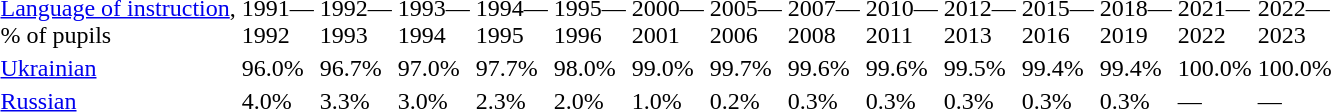<table class="standard">
<tr>
<td><a href='#'>Language of instruction</a>, <br>% of pupils</td>
<td>1991—<br>1992</td>
<td>1992—<br>1993</td>
<td>1993—<br>1994</td>
<td>1994—<br>1995</td>
<td>1995—<br>1996</td>
<td>2000—<br>2001</td>
<td>2005—<br>2006</td>
<td>2007—<br>2008</td>
<td>2010—<br>2011</td>
<td>2012—<br>2013</td>
<td>2015—<br>2016</td>
<td>2018—<br>2019</td>
<td>2021—<br>2022</td>
<td>2022—<br>2023</td>
</tr>
<tr>
<td><a href='#'>Ukrainian</a></td>
<td>96.0%</td>
<td>96.7%</td>
<td>97.0%</td>
<td>97.7%</td>
<td>98.0%</td>
<td>99.0%</td>
<td>99.7%</td>
<td>99.6%</td>
<td>99.6%</td>
<td>99.5%</td>
<td>99.4%</td>
<td>99.4%</td>
<td>100.0%</td>
<td>100.0%</td>
</tr>
<tr>
<td><a href='#'>Russian</a></td>
<td>4.0%</td>
<td>3.3%</td>
<td>3.0%</td>
<td>2.3%</td>
<td>2.0%</td>
<td>1.0%</td>
<td>0.2%</td>
<td>0.3%</td>
<td>0.3%</td>
<td>0.3%</td>
<td>0.3%</td>
<td>0.3%</td>
<td>—</td>
<td>—</td>
</tr>
<tr>
</tr>
</table>
